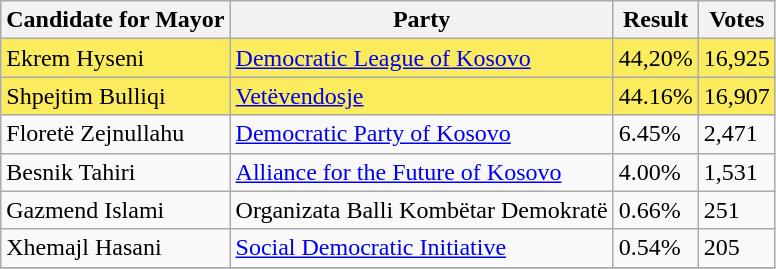<table class=wikitable>
<tr>
<th>Candidate for Mayor</th>
<th>Party</th>
<th>Result</th>
<th>Votes</th>
</tr>
<tr>
<td style="background:#FBEC5D;">Ekrem Hyseni</td>
<td style="background:#FBEC5D;"><a href='#'>Democratic League of Kosovo</a></td>
<td style="background:#FBEC5D;">44,20%</td>
<td style="background:#FBEC5D;">16,925</td>
</tr>
<tr>
<td style="background:#FBEC5D;">Shpejtim Bulliqi</td>
<td style="background:#FBEC5D;"><a href='#'>Vetëvendosje</a></td>
<td style="background:#FBEC5D;">44.16%</td>
<td style="background:#FBEC5D;">16,907</td>
</tr>
<tr>
<td>Floretë Zejnullahu</td>
<td><a href='#'>Democratic Party of Kosovo</a></td>
<td>6.45%</td>
<td>2,471</td>
</tr>
<tr>
<td>Besnik Tahiri</td>
<td><a href='#'>Alliance for the Future of Kosovo</a></td>
<td>4.00%</td>
<td>1,531</td>
</tr>
<tr>
<td>Gazmend Islami</td>
<td>Organizata Balli Kombëtar Demokratë</td>
<td>0.66%</td>
<td>251</td>
</tr>
<tr>
<td>Xhemajl Hasani</td>
<td><a href='#'>Social Democratic Initiative</a></td>
<td>0.54%</td>
<td>205</td>
</tr>
<tr>
</tr>
</table>
